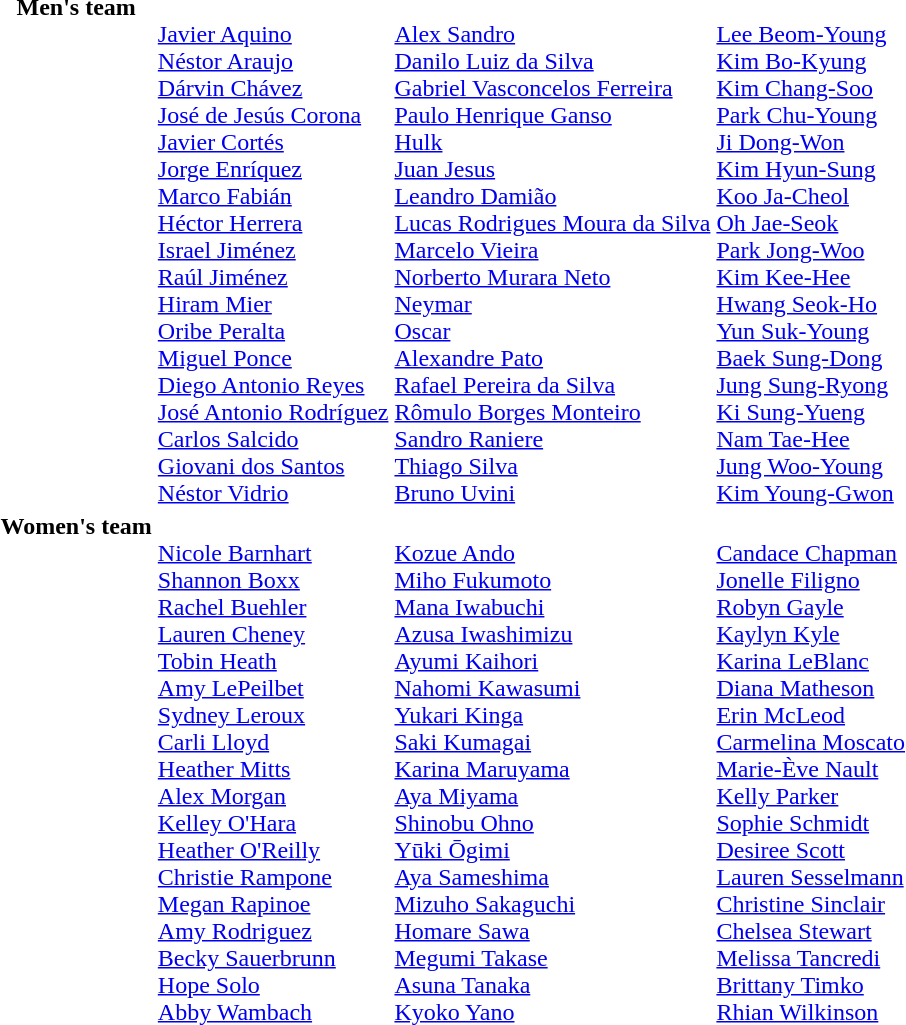<table>
<tr valign="top">
<th scope="row">Men's team<br></th>
<td><br><a href='#'>Javier Aquino</a><br><a href='#'>Néstor Araujo</a><br><a href='#'>Dárvin Chávez</a><br><a href='#'>José de Jesús Corona</a><br><a href='#'>Javier Cortés</a><br><a href='#'>Jorge Enríquez</a><br><a href='#'>Marco Fabián</a><br><a href='#'>Héctor Herrera</a><br><a href='#'>Israel Jiménez</a><br><a href='#'>Raúl Jiménez</a><br><a href='#'>Hiram Mier</a><br><a href='#'>Oribe Peralta</a><br><a href='#'>Miguel Ponce</a><br><a href='#'>Diego Antonio Reyes</a><br><a href='#'>José Antonio Rodríguez</a><br><a href='#'>Carlos Salcido</a><br><a href='#'>Giovani dos Santos</a><br><a href='#'>Néstor Vidrio</a></td>
<td><br><a href='#'>Alex Sandro</a><br><a href='#'>Danilo Luiz da Silva</a><br><a href='#'>Gabriel Vasconcelos Ferreira</a><br><a href='#'>Paulo Henrique Ganso</a><br><a href='#'>Hulk</a><br><a href='#'>Juan Jesus</a><br><a href='#'>Leandro Damião</a><br><a href='#'>Lucas Rodrigues Moura da Silva</a><br><a href='#'>Marcelo Vieira</a><br><a href='#'>Norberto Murara Neto</a><br><a href='#'>Neymar</a><br><a href='#'>Oscar</a><br><a href='#'>Alexandre Pato</a><br><a href='#'>Rafael Pereira da Silva</a><br><a href='#'>Rômulo Borges Monteiro</a><br><a href='#'>Sandro Raniere</a><br><a href='#'>Thiago Silva</a><br><a href='#'>Bruno Uvini</a></td>
<td><br><a href='#'>Lee Beom-Young</a><br><a href='#'>Kim Bo-Kyung</a><br><a href='#'>Kim Chang-Soo</a><br><a href='#'>Park Chu-Young</a><br><a href='#'>Ji Dong-Won</a><br><a href='#'>Kim Hyun-Sung</a><br><a href='#'>Koo Ja-Cheol</a><br><a href='#'>Oh Jae-Seok</a><br><a href='#'>Park Jong-Woo</a><br><a href='#'>Kim Kee-Hee</a><br><a href='#'>Hwang Seok-Ho</a><br><a href='#'>Yun Suk-Young</a><br><a href='#'>Baek Sung-Dong</a><br><a href='#'>Jung Sung-Ryong</a><br><a href='#'>Ki Sung-Yueng</a><br><a href='#'>Nam Tae-Hee</a><br><a href='#'>Jung Woo-Young</a><br><a href='#'>Kim Young-Gwon</a></td>
</tr>
<tr valign="top">
<th scope="row">Women's team<br></th>
<td><br><a href='#'>Nicole Barnhart</a><br><a href='#'>Shannon Boxx</a><br><a href='#'>Rachel Buehler</a><br><a href='#'>Lauren Cheney</a><br><a href='#'>Tobin Heath</a><br><a href='#'>Amy LePeilbet</a><br><a href='#'>Sydney Leroux</a><br><a href='#'>Carli Lloyd</a><br><a href='#'>Heather Mitts</a><br><a href='#'>Alex Morgan</a><br><a href='#'>Kelley O'Hara</a><br><a href='#'>Heather O'Reilly</a><br><a href='#'>Christie Rampone</a><br><a href='#'>Megan Rapinoe</a><br><a href='#'>Amy Rodriguez</a><br><a href='#'>Becky Sauerbrunn</a><br><a href='#'>Hope Solo</a><br><a href='#'>Abby Wambach</a></td>
<td><br><a href='#'>Kozue Ando</a><br><a href='#'>Miho Fukumoto</a><br><a href='#'>Mana Iwabuchi</a><br><a href='#'>Azusa Iwashimizu</a><br><a href='#'>Ayumi Kaihori</a><br><a href='#'>Nahomi Kawasumi</a><br><a href='#'>Yukari Kinga</a><br><a href='#'>Saki Kumagai</a><br><a href='#'>Karina Maruyama</a><br><a href='#'>Aya Miyama</a><br><a href='#'>Shinobu Ohno</a><br><a href='#'>Yūki Ōgimi</a><br><a href='#'>Aya Sameshima</a><br><a href='#'>Mizuho Sakaguchi</a><br><a href='#'>Homare Sawa</a><br><a href='#'>Megumi Takase</a><br><a href='#'>Asuna Tanaka</a><br><a href='#'>Kyoko Yano</a></td>
<td><br><a href='#'>Candace Chapman</a><br><a href='#'>Jonelle Filigno</a><br><a href='#'>Robyn Gayle</a><br><a href='#'>Kaylyn Kyle</a><br><a href='#'>Karina LeBlanc</a><br><a href='#'>Diana Matheson</a><br><a href='#'>Erin McLeod</a><br><a href='#'>Carmelina Moscato</a><br><a href='#'>Marie-Ève Nault</a><br><a href='#'>Kelly Parker</a><br><a href='#'>Sophie Schmidt</a><br><a href='#'>Desiree Scott</a><br><a href='#'>Lauren Sesselmann</a><br><a href='#'>Christine Sinclair</a><br><a href='#'>Chelsea Stewart</a><br><a href='#'>Melissa Tancredi</a><br><a href='#'>Brittany Timko</a><br><a href='#'>Rhian Wilkinson</a></td>
</tr>
</table>
